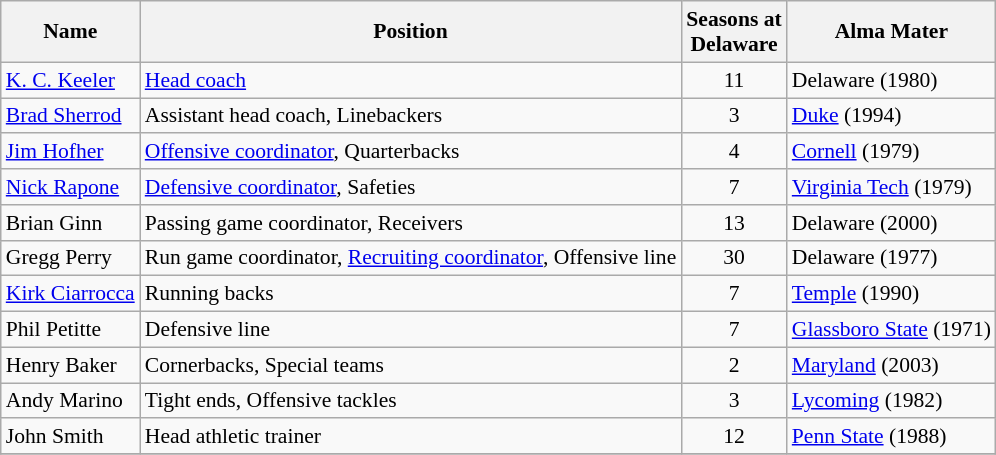<table class="wikitable" border="1" style="font-size:90%;">
<tr>
<th>Name</th>
<th>Position</th>
<th>Seasons at<br>Delaware</th>
<th>Alma Mater</th>
</tr>
<tr>
<td><a href='#'>K. C. Keeler</a></td>
<td><a href='#'>Head coach</a></td>
<td align=center>11</td>
<td>Delaware (1980)</td>
</tr>
<tr>
<td><a href='#'>Brad Sherrod</a></td>
<td>Assistant head coach, Linebackers</td>
<td align="center">3</td>
<td><a href='#'>Duke</a> (1994)</td>
</tr>
<tr>
<td><a href='#'>Jim Hofher</a></td>
<td><a href='#'>Offensive coordinator</a>, Quarterbacks</td>
<td align=center>4</td>
<td><a href='#'>Cornell</a> (1979)</td>
</tr>
<tr>
<td><a href='#'>Nick Rapone</a></td>
<td><a href='#'>Defensive coordinator</a>, Safeties</td>
<td align=center>7</td>
<td><a href='#'>Virginia Tech</a> (1979)</td>
</tr>
<tr>
<td>Brian Ginn</td>
<td>Passing game coordinator, Receivers</td>
<td align=center>13</td>
<td>Delaware (2000)</td>
</tr>
<tr>
<td>Gregg Perry</td>
<td>Run game coordinator, <a href='#'>Recruiting coordinator</a>, Offensive line</td>
<td align=center>30</td>
<td>Delaware (1977)</td>
</tr>
<tr>
<td><a href='#'>Kirk Ciarrocca</a></td>
<td>Running backs</td>
<td align=center>7</td>
<td><a href='#'>Temple</a> (1990)</td>
</tr>
<tr>
<td>Phil Petitte</td>
<td>Defensive line</td>
<td align=center>7</td>
<td><a href='#'>Glassboro State</a> (1971)</td>
</tr>
<tr>
<td>Henry Baker</td>
<td>Cornerbacks, Special teams</td>
<td align=center>2</td>
<td><a href='#'>Maryland</a> (2003)</td>
</tr>
<tr>
<td>Andy Marino</td>
<td>Tight ends, Offensive tackles</td>
<td align=center>3</td>
<td><a href='#'>Lycoming</a> (1982)</td>
</tr>
<tr>
<td>John Smith</td>
<td>Head athletic trainer</td>
<td align=center>12</td>
<td><a href='#'>Penn State</a> (1988)</td>
</tr>
<tr>
</tr>
</table>
